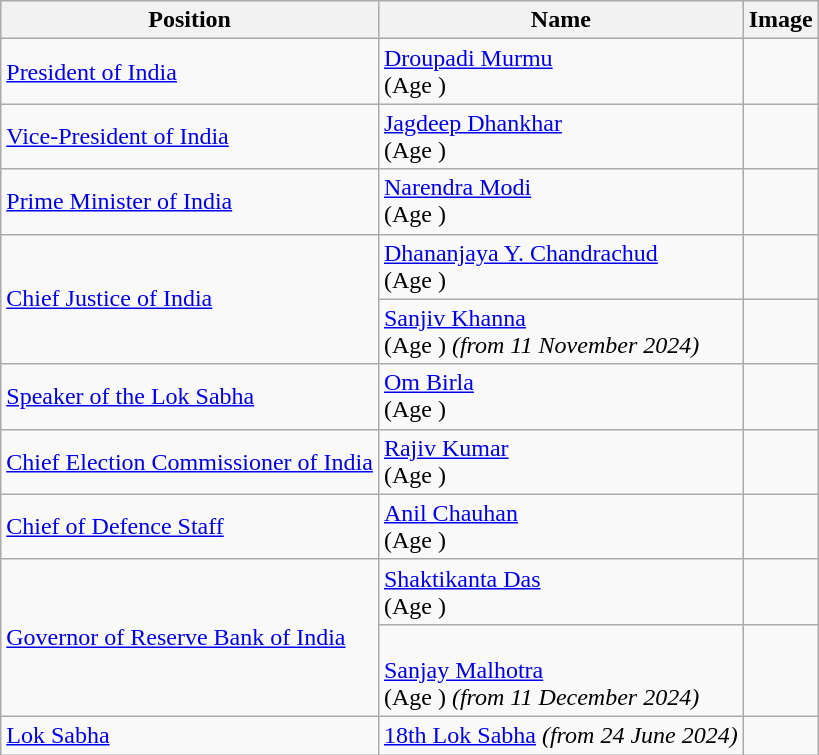<table class="wikitable">
<tr>
<th>Position</th>
<th>Name</th>
<th>Image</th>
</tr>
<tr>
<td><a href='#'>President of India</a></td>
<td><a href='#'>Droupadi Murmu</a><br>(Age )</td>
<td></td>
</tr>
<tr>
<td><a href='#'>Vice-President of India</a></td>
<td><a href='#'>Jagdeep Dhankhar</a><br>(Age )</td>
<td></td>
</tr>
<tr>
<td><a href='#'>Prime Minister of India</a></td>
<td><a href='#'>Narendra Modi</a><br>(Age )</td>
<td></td>
</tr>
<tr>
<td rowspan="2"><a href='#'>Chief Justice of India</a></td>
<td><a href='#'>Dhananjaya Y. Chandrachud</a><br>(Age )</td>
<td></td>
</tr>
<tr>
<td><a href='#'>Sanjiv Khanna</a><br>(Age )  <em>(from 11 November 2024)</em></td>
<td></td>
</tr>
<tr>
<td><a href='#'>Speaker of the Lok Sabha</a></td>
<td><a href='#'>Om Birla</a><br>(Age )</td>
<td></td>
</tr>
<tr>
<td><a href='#'>Chief Election Commissioner of India</a></td>
<td><a href='#'>Rajiv Kumar</a><br>(Age )</td>
<td></td>
</tr>
<tr>
<td><a href='#'>Chief of Defence Staff</a></td>
<td><a href='#'>Anil Chauhan</a><br>(Age )</td>
<td></td>
</tr>
<tr>
<td rowspan="2"><a href='#'>Governor of Reserve Bank of India</a></td>
<td><a href='#'>Shaktikanta Das</a><br>(Age )</td>
<td></td>
</tr>
<tr>
<td><br><a href='#'>Sanjay Malhotra</a> <br>(Age ) <em>(from 11 December 2024)</em></td>
<td></td>
</tr>
<tr>
<td><a href='#'>Lok Sabha</a></td>
<td><a href='#'>18th Lok Sabha</a>  <em>(from 24 June 2024)</em></td>
<td></td>
</tr>
</table>
